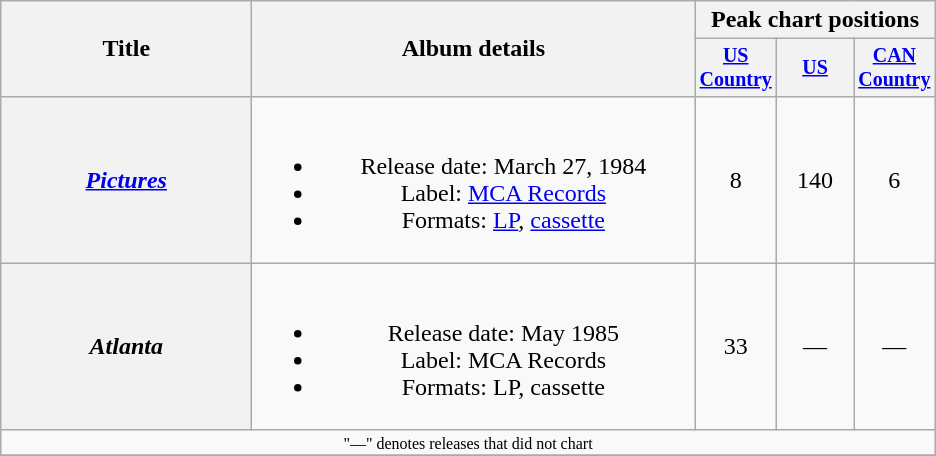<table class="wikitable plainrowheaders" style="text-align:center;">
<tr>
<th rowspan="2" style="width:10em;">Title</th>
<th rowspan="2" style="width:18em;">Album details</th>
<th colspan="3">Peak chart positions</th>
</tr>
<tr style="font-size:smaller;">
<th width="45"><a href='#'>US Country</a><br></th>
<th width="45"><a href='#'>US</a><br></th>
<th width="45"><a href='#'>CAN Country</a><br></th>
</tr>
<tr>
<th scope="row"><em><a href='#'>Pictures</a></em></th>
<td><br><ul><li>Release date: March 27, 1984</li><li>Label: <a href='#'>MCA Records</a></li><li>Formats: <a href='#'>LP</a>, <a href='#'>cassette</a></li></ul></td>
<td>8</td>
<td>140</td>
<td>6</td>
</tr>
<tr>
<th scope="row"><em>Atlanta</em></th>
<td><br><ul><li>Release date: May 1985</li><li>Label: MCA Records</li><li>Formats: LP, cassette</li></ul></td>
<td>33</td>
<td>—</td>
<td>—</td>
</tr>
<tr>
<td colspan="10" style="font-size:8pt">"—" denotes releases that did not chart</td>
</tr>
<tr>
</tr>
</table>
